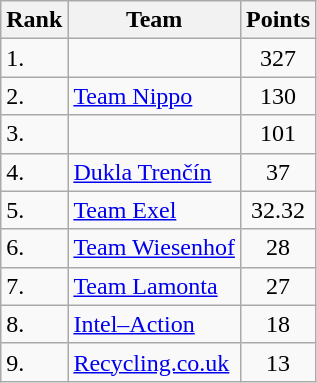<table class="wikitable sortable">
<tr>
<th>Rank</th>
<th>Team</th>
<th>Points</th>
</tr>
<tr>
<td>1.</td>
<td></td>
<td align=center>327</td>
</tr>
<tr>
<td>2.</td>
<td><a href='#'>Team Nippo</a></td>
<td align=center>130</td>
</tr>
<tr>
<td>3.</td>
<td></td>
<td align=center>101</td>
</tr>
<tr>
<td>4.</td>
<td><a href='#'>Dukla Trenčín</a></td>
<td align=center>37</td>
</tr>
<tr>
<td>5.</td>
<td><a href='#'>Team Exel</a></td>
<td align=center>32.32</td>
</tr>
<tr>
<td>6.</td>
<td><a href='#'>Team Wiesenhof</a></td>
<td align=center>28</td>
</tr>
<tr>
<td>7.</td>
<td><a href='#'>Team Lamonta</a></td>
<td align=center>27</td>
</tr>
<tr>
<td>8.</td>
<td><a href='#'>Intel–Action</a></td>
<td align=center>18</td>
</tr>
<tr>
<td>9.</td>
<td><a href='#'>Recycling.co.uk</a></td>
<td align=center>13</td>
</tr>
</table>
